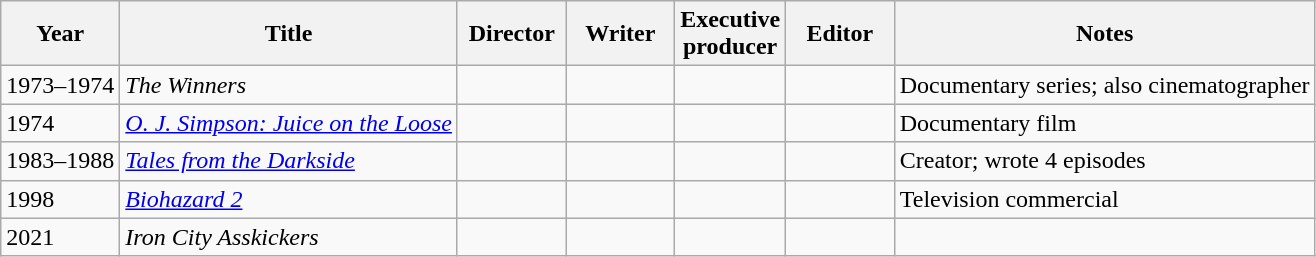<table class="wikitable">
<tr>
<th>Year</th>
<th>Title</th>
<th width="65">Director</th>
<th width="65">Writer</th>
<th width="65">Executive producer</th>
<th width="65">Editor</th>
<th>Notes</th>
</tr>
<tr>
<td>1973–1974</td>
<td><em>The Winners</em></td>
<td></td>
<td></td>
<td></td>
<td></td>
<td>Documentary series; also cinematographer</td>
</tr>
<tr>
<td>1974</td>
<td><em><a href='#'>O. J. Simpson: Juice on the Loose</a></em></td>
<td></td>
<td></td>
<td></td>
<td></td>
<td>Documentary film</td>
</tr>
<tr>
<td>1983–1988</td>
<td><em><a href='#'>Tales from the Darkside</a></em></td>
<td></td>
<td></td>
<td></td>
<td></td>
<td>Creator; wrote 4 episodes</td>
</tr>
<tr>
<td>1998</td>
<td><em><a href='#'>Biohazard 2</a></em></td>
<td></td>
<td></td>
<td></td>
<td></td>
<td>Television commercial</td>
</tr>
<tr>
<td>2021</td>
<td><em>Iron City Asskickers</em></td>
<td></td>
<td></td>
<td></td>
<td></td>
<td></td>
</tr>
</table>
